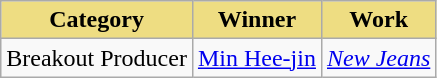<table class="wikitable">
<tr>
<th style="background:#EEDD82">Category</th>
<th style="background:#EEDD82">Winner</th>
<th style="background:#EEDD82">Work</th>
</tr>
<tr>
<td>Breakout Producer</td>
<td><a href='#'>Min Hee-jin</a></td>
<td><em><a href='#'>New Jeans</a></em></td>
</tr>
</table>
